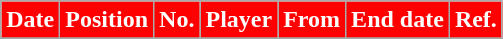<table class="wikitable">
<tr>
<th style="background:#FF0000; color:#ffffff;">Date</th>
<th style="background:#FF0000; color:#ffffff;">Position</th>
<th style="background:#FF0000; color:#ffffff;">No.</th>
<th style="background:#FF0000; color:#ffffff;">Player</th>
<th style="background:#FF0000; color:#ffffff;">From</th>
<th style="background:#FF0000; color:#ffffff;">End date</th>
<th style="background:#FF0000; color:#ffffff;">Ref.</th>
</tr>
<tr>
</tr>
</table>
